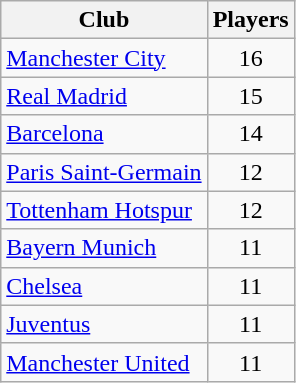<table class="wikitable sortable">
<tr>
<th>Club</th>
<th>Players</th>
</tr>
<tr>
<td> <a href='#'>Manchester City</a></td>
<td align=center>16</td>
</tr>
<tr>
<td> <a href='#'>Real Madrid</a></td>
<td align=center>15</td>
</tr>
<tr>
<td> <a href='#'>Barcelona</a></td>
<td align=center>14</td>
</tr>
<tr>
<td> <a href='#'>Paris Saint-Germain</a></td>
<td align=center>12</td>
</tr>
<tr>
<td> <a href='#'>Tottenham Hotspur</a></td>
<td align=center>12</td>
</tr>
<tr>
<td> <a href='#'>Bayern Munich</a></td>
<td align=center>11</td>
</tr>
<tr>
<td> <a href='#'>Chelsea</a></td>
<td align=center>11</td>
</tr>
<tr>
<td> <a href='#'>Juventus</a></td>
<td align=center>11</td>
</tr>
<tr>
<td> <a href='#'>Manchester United</a></td>
<td align=center>11</td>
</tr>
</table>
